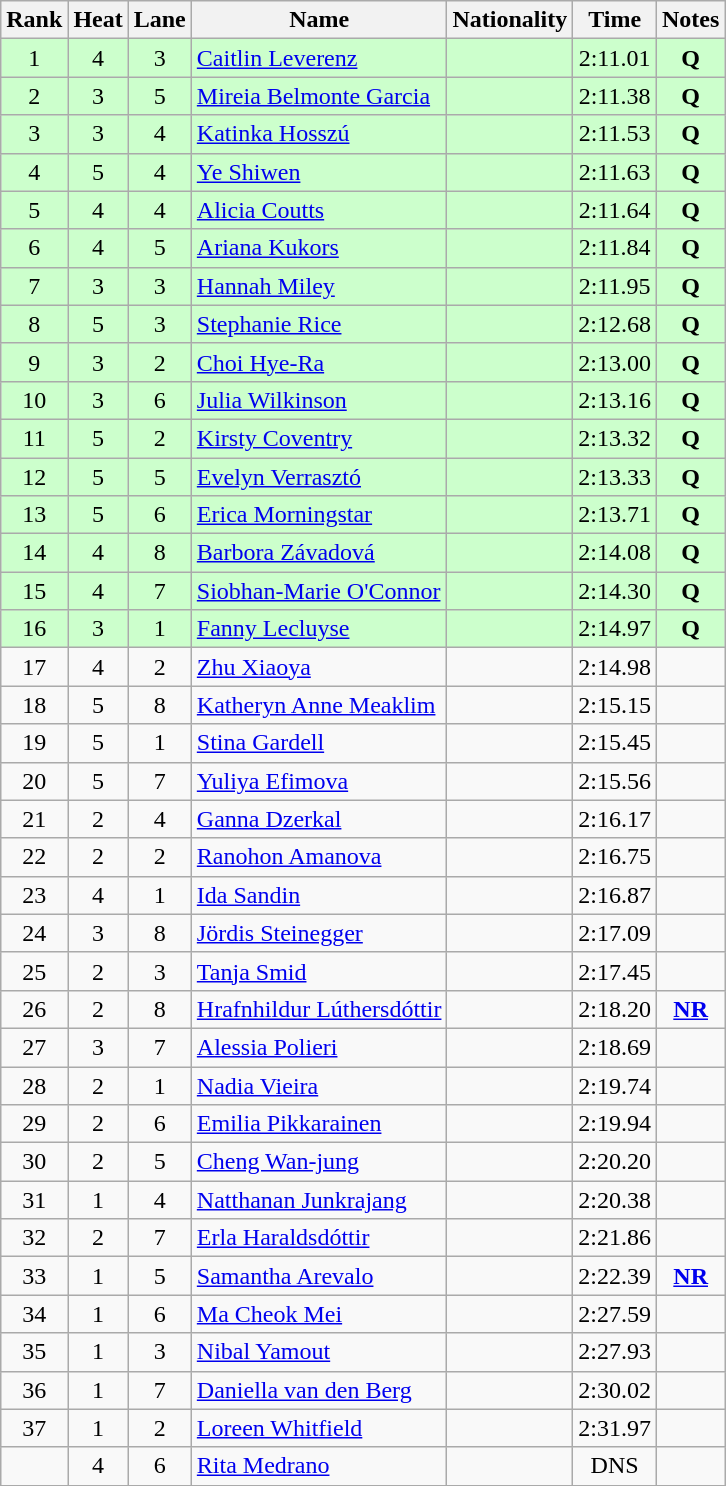<table class="wikitable sortable" style="text-align:center">
<tr>
<th>Rank</th>
<th>Heat</th>
<th>Lane</th>
<th>Name</th>
<th>Nationality</th>
<th>Time</th>
<th>Notes</th>
</tr>
<tr bgcolor=ccffcc>
<td>1</td>
<td>4</td>
<td>3</td>
<td align=left><a href='#'>Caitlin Leverenz</a></td>
<td align=left></td>
<td>2:11.01</td>
<td><strong>Q</strong></td>
</tr>
<tr bgcolor=ccffcc>
<td>2</td>
<td>3</td>
<td>5</td>
<td align=left><a href='#'>Mireia Belmonte Garcia</a></td>
<td align=left></td>
<td>2:11.38</td>
<td><strong>Q</strong></td>
</tr>
<tr bgcolor=ccffcc>
<td>3</td>
<td>3</td>
<td>4</td>
<td align=left><a href='#'>Katinka Hosszú</a></td>
<td align=left></td>
<td>2:11.53</td>
<td><strong>Q</strong></td>
</tr>
<tr bgcolor=ccffcc>
<td>4</td>
<td>5</td>
<td>4</td>
<td align=left><a href='#'>Ye Shiwen</a></td>
<td align=left></td>
<td>2:11.63</td>
<td><strong>Q</strong></td>
</tr>
<tr bgcolor=ccffcc>
<td>5</td>
<td>4</td>
<td>4</td>
<td align=left><a href='#'>Alicia Coutts</a></td>
<td align=left></td>
<td>2:11.64</td>
<td><strong>Q</strong></td>
</tr>
<tr bgcolor=ccffcc>
<td>6</td>
<td>4</td>
<td>5</td>
<td align=left><a href='#'>Ariana Kukors</a></td>
<td align=left></td>
<td>2:11.84</td>
<td><strong>Q</strong></td>
</tr>
<tr bgcolor=ccffcc>
<td>7</td>
<td>3</td>
<td>3</td>
<td align=left><a href='#'>Hannah Miley</a></td>
<td align=left></td>
<td>2:11.95</td>
<td><strong>Q</strong></td>
</tr>
<tr bgcolor=ccffcc>
<td>8</td>
<td>5</td>
<td>3</td>
<td align=left><a href='#'>Stephanie Rice</a></td>
<td align=left></td>
<td>2:12.68</td>
<td><strong>Q</strong></td>
</tr>
<tr bgcolor=ccffcc>
<td>9</td>
<td>3</td>
<td>2</td>
<td align=left><a href='#'>Choi Hye-Ra</a></td>
<td align=left></td>
<td>2:13.00</td>
<td><strong>Q</strong></td>
</tr>
<tr bgcolor=ccffcc>
<td>10</td>
<td>3</td>
<td>6</td>
<td align=left><a href='#'>Julia Wilkinson</a></td>
<td align=left></td>
<td>2:13.16</td>
<td><strong>Q</strong></td>
</tr>
<tr bgcolor=ccffcc>
<td>11</td>
<td>5</td>
<td>2</td>
<td align=left><a href='#'>Kirsty Coventry</a></td>
<td align=left></td>
<td>2:13.32</td>
<td><strong>Q</strong></td>
</tr>
<tr bgcolor=ccffcc>
<td>12</td>
<td>5</td>
<td>5</td>
<td align=left><a href='#'>Evelyn Verrasztó</a></td>
<td align=left></td>
<td>2:13.33</td>
<td><strong>Q</strong></td>
</tr>
<tr bgcolor=ccffcc>
<td>13</td>
<td>5</td>
<td>6</td>
<td align=left><a href='#'>Erica Morningstar</a></td>
<td align=left></td>
<td>2:13.71</td>
<td><strong>Q</strong></td>
</tr>
<tr bgcolor=ccffcc>
<td>14</td>
<td>4</td>
<td>8</td>
<td align=left><a href='#'>Barbora Závadová</a></td>
<td align=left></td>
<td>2:14.08</td>
<td><strong>Q</strong></td>
</tr>
<tr bgcolor=ccffcc>
<td>15</td>
<td>4</td>
<td>7</td>
<td align=left><a href='#'>Siobhan-Marie O'Connor</a></td>
<td align=left></td>
<td>2:14.30</td>
<td><strong>Q</strong></td>
</tr>
<tr bgcolor=ccffcc>
<td>16</td>
<td>3</td>
<td>1</td>
<td align=left><a href='#'>Fanny Lecluyse</a></td>
<td align=left></td>
<td>2:14.97</td>
<td><strong>Q</strong></td>
</tr>
<tr>
<td>17</td>
<td>4</td>
<td>2</td>
<td align=left><a href='#'>Zhu Xiaoya</a></td>
<td align=left></td>
<td>2:14.98</td>
<td></td>
</tr>
<tr>
<td>18</td>
<td>5</td>
<td>8</td>
<td align=left><a href='#'>Katheryn Anne Meaklim</a></td>
<td align=left></td>
<td>2:15.15</td>
<td></td>
</tr>
<tr>
<td>19</td>
<td>5</td>
<td>1</td>
<td align=left><a href='#'>Stina Gardell</a></td>
<td align=left></td>
<td>2:15.45</td>
<td></td>
</tr>
<tr>
<td>20</td>
<td>5</td>
<td>7</td>
<td align=left><a href='#'>Yuliya Efimova</a></td>
<td align=left></td>
<td>2:15.56</td>
<td></td>
</tr>
<tr>
<td>21</td>
<td>2</td>
<td>4</td>
<td align=left><a href='#'>Ganna Dzerkal</a></td>
<td align=left></td>
<td>2:16.17</td>
<td></td>
</tr>
<tr>
<td>22</td>
<td>2</td>
<td>2</td>
<td align=left><a href='#'>Ranohon Amanova</a></td>
<td align=left></td>
<td>2:16.75</td>
<td></td>
</tr>
<tr>
<td>23</td>
<td>4</td>
<td>1</td>
<td align=left><a href='#'>Ida Sandin</a></td>
<td align=left></td>
<td>2:16.87</td>
<td></td>
</tr>
<tr>
<td>24</td>
<td>3</td>
<td>8</td>
<td align=left><a href='#'>Jördis Steinegger</a></td>
<td align=left></td>
<td>2:17.09</td>
<td></td>
</tr>
<tr>
<td>25</td>
<td>2</td>
<td>3</td>
<td align=left><a href='#'>Tanja Smid</a></td>
<td align=left></td>
<td>2:17.45</td>
<td></td>
</tr>
<tr>
<td>26</td>
<td>2</td>
<td>8</td>
<td align=left><a href='#'>Hrafnhildur Lúthersdóttir</a></td>
<td align=left></td>
<td>2:18.20</td>
<td><strong><a href='#'>NR</a></strong></td>
</tr>
<tr>
<td>27</td>
<td>3</td>
<td>7</td>
<td align=left><a href='#'>Alessia Polieri</a></td>
<td align=left></td>
<td>2:18.69</td>
<td></td>
</tr>
<tr>
<td>28</td>
<td>2</td>
<td>1</td>
<td align=left><a href='#'>Nadia Vieira</a></td>
<td align=left></td>
<td>2:19.74</td>
<td></td>
</tr>
<tr>
<td>29</td>
<td>2</td>
<td>6</td>
<td align=left><a href='#'>Emilia Pikkarainen</a></td>
<td align=left></td>
<td>2:19.94</td>
<td></td>
</tr>
<tr>
<td>30</td>
<td>2</td>
<td>5</td>
<td align=left><a href='#'>Cheng Wan-jung</a></td>
<td align=left></td>
<td>2:20.20</td>
<td></td>
</tr>
<tr>
<td>31</td>
<td>1</td>
<td>4</td>
<td align=left><a href='#'>Natthanan Junkrajang</a></td>
<td align=left></td>
<td>2:20.38</td>
<td></td>
</tr>
<tr>
<td>32</td>
<td>2</td>
<td>7</td>
<td align=left><a href='#'>Erla Haraldsdóttir</a></td>
<td align=left></td>
<td>2:21.86</td>
<td></td>
</tr>
<tr>
<td>33</td>
<td>1</td>
<td>5</td>
<td align=left><a href='#'>Samantha Arevalo</a></td>
<td align=left></td>
<td>2:22.39</td>
<td><strong><a href='#'>NR</a></strong></td>
</tr>
<tr>
<td>34</td>
<td>1</td>
<td>6</td>
<td align=left><a href='#'>Ma Cheok Mei</a></td>
<td align=left></td>
<td>2:27.59</td>
<td></td>
</tr>
<tr>
<td>35</td>
<td>1</td>
<td>3</td>
<td align=left><a href='#'>Nibal Yamout</a></td>
<td align=left></td>
<td>2:27.93</td>
<td></td>
</tr>
<tr>
<td>36</td>
<td>1</td>
<td>7</td>
<td align=left><a href='#'>Daniella van den Berg</a></td>
<td align=left></td>
<td>2:30.02</td>
<td></td>
</tr>
<tr>
<td>37</td>
<td>1</td>
<td>2</td>
<td align=left><a href='#'>Loreen Whitfield</a></td>
<td align=left></td>
<td>2:31.97</td>
<td></td>
</tr>
<tr>
<td></td>
<td>4</td>
<td>6</td>
<td align=left><a href='#'>Rita Medrano</a></td>
<td align=left></td>
<td>DNS</td>
<td></td>
</tr>
</table>
